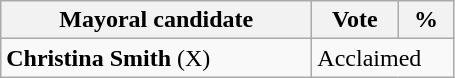<table class="wikitable">
<tr>
<th bgcolor="#DDDDFF" width="200px">Mayoral candidate</th>
<th bgcolor="#DDDDFF" width="50px">Vote</th>
<th bgcolor="#DDDDFF" width="30px">%</th>
</tr>
<tr>
<td><strong>Christina Smith</strong> (X)</td>
<td colspan="2">Acclaimed</td>
</tr>
</table>
